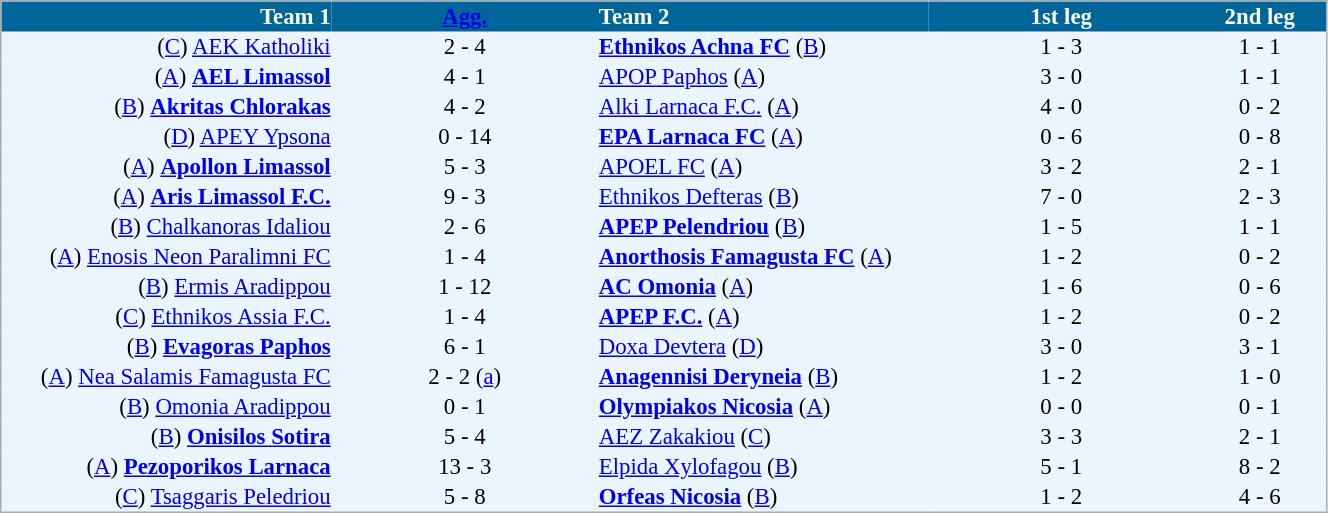<table cellspacing="0" style="background: #EBF5FF; border: 1px #aaa solid; border-collapse: collapse; font-size: 95%;" width=70%>
<tr bgcolor=#006699 style="color:white;">
<th width=25% align="right">Team 1</th>
<th width=20% align="center"><a href='#'>Agg.</a></th>
<th width=25% align="left">Team 2</th>
<th width=20% align="center">1st leg</th>
<th width=20% align="center">2nd leg</th>
</tr>
<tr>
<td align=right>(<a href='#'>C</a>) <a href='#'>AEK Katholiki</a></td>
<td align=center>2 - 4</td>
<td align=left><strong><a href='#'>Ethnikos Achna FC</a></strong> (<a href='#'>B</a>)</td>
<td align=center>1 - 3</td>
<td align=center>1 - 1</td>
</tr>
<tr>
<td align=right>(<a href='#'>A</a>) <strong><a href='#'>AEL Limassol</a></strong></td>
<td align=center>4 - 1</td>
<td align=left><a href='#'>APOP Paphos</a> (<a href='#'>A</a>)</td>
<td align=center>3 - 0</td>
<td align=center>1 - 1</td>
</tr>
<tr>
<td align=right>(<a href='#'>B</a>) <strong><a href='#'>Akritas Chlorakas</a></strong></td>
<td align=center>4 - 2</td>
<td align=left><a href='#'>Alki Larnaca F.C.</a> (<a href='#'>A</a>)</td>
<td align=center>4 - 0</td>
<td align=center>0 - 2</td>
</tr>
<tr>
<td align=right>(<a href='#'>D</a>) <a href='#'>APEY Ypsona</a></td>
<td align=center>0 - 14</td>
<td align=left><strong><a href='#'>EPA Larnaca FC</a></strong> (<a href='#'>A</a>)</td>
<td align=center>0 - 6</td>
<td align=center>0 - 8</td>
</tr>
<tr>
<td align=right>(<a href='#'>A</a>) <strong><a href='#'>Apollon Limassol</a></strong></td>
<td align=center>5 - 3</td>
<td align=left><a href='#'>APOEL FC</a> (<a href='#'>A</a>)</td>
<td align=center>3 - 2</td>
<td align=center>2 - 1</td>
</tr>
<tr>
<td align=right>(<a href='#'>A</a>) <strong><a href='#'>Aris Limassol F.C.</a></strong></td>
<td align=center>9 - 3</td>
<td align=left><a href='#'>Ethnikos Defteras</a> (<a href='#'>B</a>)</td>
<td align=center>7 - 0</td>
<td align=center>2 - 3</td>
</tr>
<tr>
<td align=right>(<a href='#'>B</a>) <a href='#'>Chalkanoras Idaliou</a></td>
<td align=center>2 - 6</td>
<td align=left><strong><a href='#'>APEP Pelendriou</a></strong> (<a href='#'>B</a>)</td>
<td align=center>1 - 5</td>
<td align=center>1 - 1</td>
</tr>
<tr>
<td align=right>(<a href='#'>A</a>) <a href='#'>Enosis Neon Paralimni FC</a></td>
<td align=center>1 - 4</td>
<td align=left><strong><a href='#'>Anorthosis Famagusta FC</a></strong> (<a href='#'>A</a>)</td>
<td align=center>1 - 2</td>
<td align=center>0 - 2</td>
</tr>
<tr>
<td align=right>(<a href='#'>B</a>) <a href='#'>Ermis Aradippou</a></td>
<td align=center>1 - 12</td>
<td align=left><strong><a href='#'>AC Omonia</a></strong> (<a href='#'>A</a>)</td>
<td align=center>1 - 6</td>
<td align=center>0 - 6</td>
</tr>
<tr>
<td align=right>(<a href='#'>C</a>) <a href='#'>Ethnikos Assia F.C.</a></td>
<td align=center>1 - 4</td>
<td align=left><strong><a href='#'>APEP F.C.</a></strong> (<a href='#'>A</a>)</td>
<td align=center>1 - 2</td>
<td align=center>0 - 2</td>
</tr>
<tr>
<td align=right>(<a href='#'>B</a>) <strong><a href='#'>Evagoras Paphos</a></strong></td>
<td align=center>6 - 1</td>
<td align=left><a href='#'>Doxa Devtera</a> (<a href='#'>D</a>)</td>
<td align=center>3 - 0</td>
<td align=center>3 - 1</td>
</tr>
<tr>
<td align=right>(<a href='#'>A</a>) <a href='#'>Nea Salamis Famagusta FC</a></td>
<td align=center>2 - 2 (<a href='#'>a</a>)</td>
<td align=left><strong><a href='#'>Anagennisi Deryneia</a></strong> (<a href='#'>B</a>)</td>
<td align=center>1 - 2</td>
<td align=center>1 - 0</td>
</tr>
<tr>
<td align=right>(<a href='#'>B</a>) <a href='#'>Omonia Aradippou</a></td>
<td align=center>0 - 1</td>
<td align=left><strong><a href='#'>Olympiakos Nicosia</a></strong> (<a href='#'>A</a>)</td>
<td align=center>0 - 0</td>
<td align=center>0 - 1</td>
</tr>
<tr>
<td align=right>(<a href='#'>B</a>) <strong><a href='#'>Onisilos Sotira</a></strong></td>
<td align=center>5 - 4</td>
<td align=left><a href='#'>AEZ Zakakiou</a> (<a href='#'>C</a>)</td>
<td align=center>3 - 3</td>
<td align=center>2 - 1</td>
</tr>
<tr>
<td align=right>(<a href='#'>A</a>) <strong><a href='#'>Pezoporikos Larnaca</a></strong></td>
<td align=center>13 - 3</td>
<td align=left><a href='#'>Elpida Xylofagou</a> (<a href='#'>B</a>)</td>
<td align=center>5 - 1</td>
<td align=center>8 - 2</td>
</tr>
<tr>
<td align=right>(<a href='#'>C</a>) <a href='#'>Tsaggaris Peledriou</a></td>
<td align=center>5 - 8</td>
<td align=left><strong><a href='#'>Orfeas Nicosia</a></strong> (<a href='#'>B</a>)</td>
<td align=center>1 - 2</td>
<td align=center>4 - 6</td>
</tr>
<tr>
</tr>
</table>
